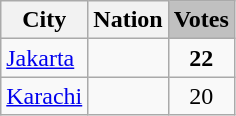<table class="wikitable">
<tr>
<th>City</th>
<th>Nation</th>
<td style="background:silver;"><strong>Votes</strong></td>
</tr>
<tr>
<td><a href='#'>Jakarta</a></td>
<td></td>
<td style="text-align:center;"><strong>22</strong></td>
</tr>
<tr>
<td><a href='#'>Karachi</a></td>
<td></td>
<td style="text-align:center;">20</td>
</tr>
</table>
